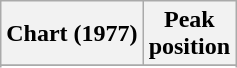<table class="wikitable plainrowheaders sortable" style="text-align:center;">
<tr>
<th>Chart (1977)</th>
<th>Peak<br>position</th>
</tr>
<tr>
</tr>
<tr>
</tr>
<tr>
</tr>
</table>
